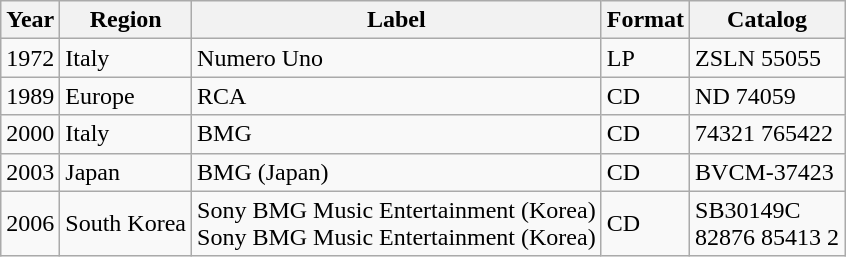<table class="wikitable">
<tr>
<th>Year</th>
<th>Region</th>
<th>Label</th>
<th>Format</th>
<th>Catalog</th>
</tr>
<tr>
<td>1972</td>
<td>Italy</td>
<td>Numero Uno</td>
<td>LP</td>
<td>ZSLN 55055</td>
</tr>
<tr>
<td>1989</td>
<td>Europe</td>
<td>RCA</td>
<td>CD</td>
<td>ND 74059</td>
</tr>
<tr>
<td>2000</td>
<td>Italy</td>
<td>BMG</td>
<td>CD</td>
<td>74321 765422</td>
</tr>
<tr>
<td>2003</td>
<td>Japan</td>
<td>BMG (Japan)</td>
<td>CD</td>
<td>BVCM-37423</td>
</tr>
<tr>
<td>2006</td>
<td>South Korea</td>
<td>Sony BMG Music Entertainment (Korea)<br>Sony BMG Music Entertainment (Korea)</td>
<td>CD</td>
<td>SB30149C<br>82876 85413 2</td>
</tr>
</table>
